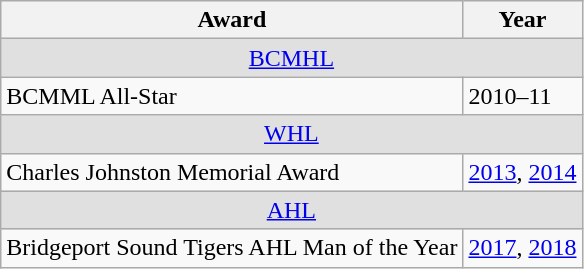<table class="wikitable">
<tr>
<th>Award</th>
<th>Year</th>
</tr>
<tr ALIGN="center" bgcolor="#e0e0e0">
<td colspan="2"><a href='#'>BCMHL</a></td>
</tr>
<tr>
<td>BCMML All-Star</td>
<td>2010–11</td>
</tr>
<tr ALIGN="center" bgcolor="#e0e0e0">
<td colspan="2"><a href='#'>WHL</a></td>
</tr>
<tr>
<td>Charles Johnston Memorial Award</td>
<td><a href='#'>2013</a>, <a href='#'>2014</a></td>
</tr>
<tr ALIGN="center" bgcolor="#e0e0e0">
<td colspan="2"><a href='#'>AHL</a></td>
</tr>
<tr>
<td>Bridgeport Sound Tigers AHL Man of the Year</td>
<td><a href='#'>2017</a>, <a href='#'>2018</a></td>
</tr>
</table>
